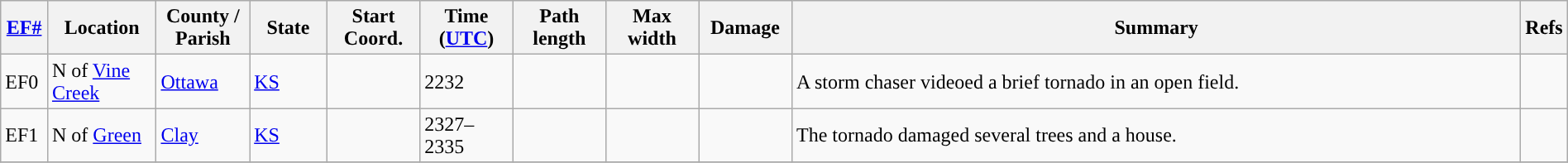<table class="wikitable sortable" style="width:100%;">
<tr>
<th scope="col"  style="width:3%; text-align:center;"><a href='#'>EF#</a></th>
<th scope="col"  style="width:7%; text-align:center;" class="unsortable">Location</th>
<th scope="col"  style="width:6%; text-align:center;" class="unsortable">County / Parish</th>
<th scope="col"  style="width:5%; text-align:center;">State</th>
<th scope="col"  style="width:6%; text-align:center;">Start Coord.</th>
<th scope="col"  style="width:6%; text-align:center;">Time (<a href='#'>UTC</a>)</th>
<th scope="col"  style="width:6%; text-align:center;">Path length</th>
<th scope="col"  style="width:6%; text-align:center;">Max width</th>
<th scope="col"  style="width:6%; text-align:center;">Damage</th>
<th scope="col" class="unsortable" style="width:48%; text-align:center;">Summary</th>
<th scope="col" class="unsortable" style="width:48%; text-align:center;">Refs</th>
</tr>
<tr>
<td>EF0</td>
<td>N of <a href='#'>Vine Creek</a></td>
<td><a href='#'>Ottawa</a></td>
<td><a href='#'>KS</a></td>
<td></td>
<td>2232</td>
<td></td>
<td></td>
<td></td>
<td>A storm chaser videoed a brief tornado in an open field.</td>
<td></td>
</tr>
<tr>
<td>EF1</td>
<td>N of <a href='#'>Green</a></td>
<td><a href='#'>Clay</a></td>
<td><a href='#'>KS</a></td>
<td></td>
<td>2327–2335</td>
<td></td>
<td></td>
<td></td>
<td>The tornado damaged several trees and a house.</td>
<td></td>
</tr>
<tr>
</tr>
</table>
